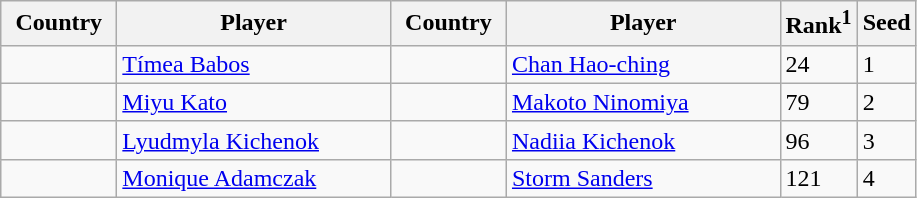<table class="sortable wikitable">
<tr>
<th width="70">Country</th>
<th width="175">Player</th>
<th width="70">Country</th>
<th width="175">Player</th>
<th>Rank<sup>1</sup></th>
<th>Seed</th>
</tr>
<tr style=>
<td></td>
<td><a href='#'>Tímea Babos</a></td>
<td></td>
<td><a href='#'>Chan Hao-ching</a></td>
<td>24</td>
<td>1</td>
</tr>
<tr>
<td></td>
<td><a href='#'>Miyu Kato</a></td>
<td></td>
<td><a href='#'>Makoto Ninomiya</a></td>
<td>79</td>
<td>2</td>
</tr>
<tr>
<td></td>
<td><a href='#'>Lyudmyla Kichenok</a></td>
<td></td>
<td><a href='#'>Nadiia Kichenok</a></td>
<td>96</td>
<td>3</td>
</tr>
<tr>
<td></td>
<td><a href='#'>Monique Adamczak</a></td>
<td></td>
<td><a href='#'>Storm Sanders</a></td>
<td>121</td>
<td>4</td>
</tr>
</table>
